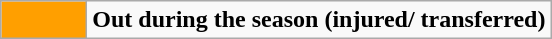<table class="wikitable" style="text-align: right;">
<tr>
<td style="background:#ff9f00; width:50px;"></td>
<td><strong>Out during the season (injured/ transferred)</strong></td>
</tr>
</table>
